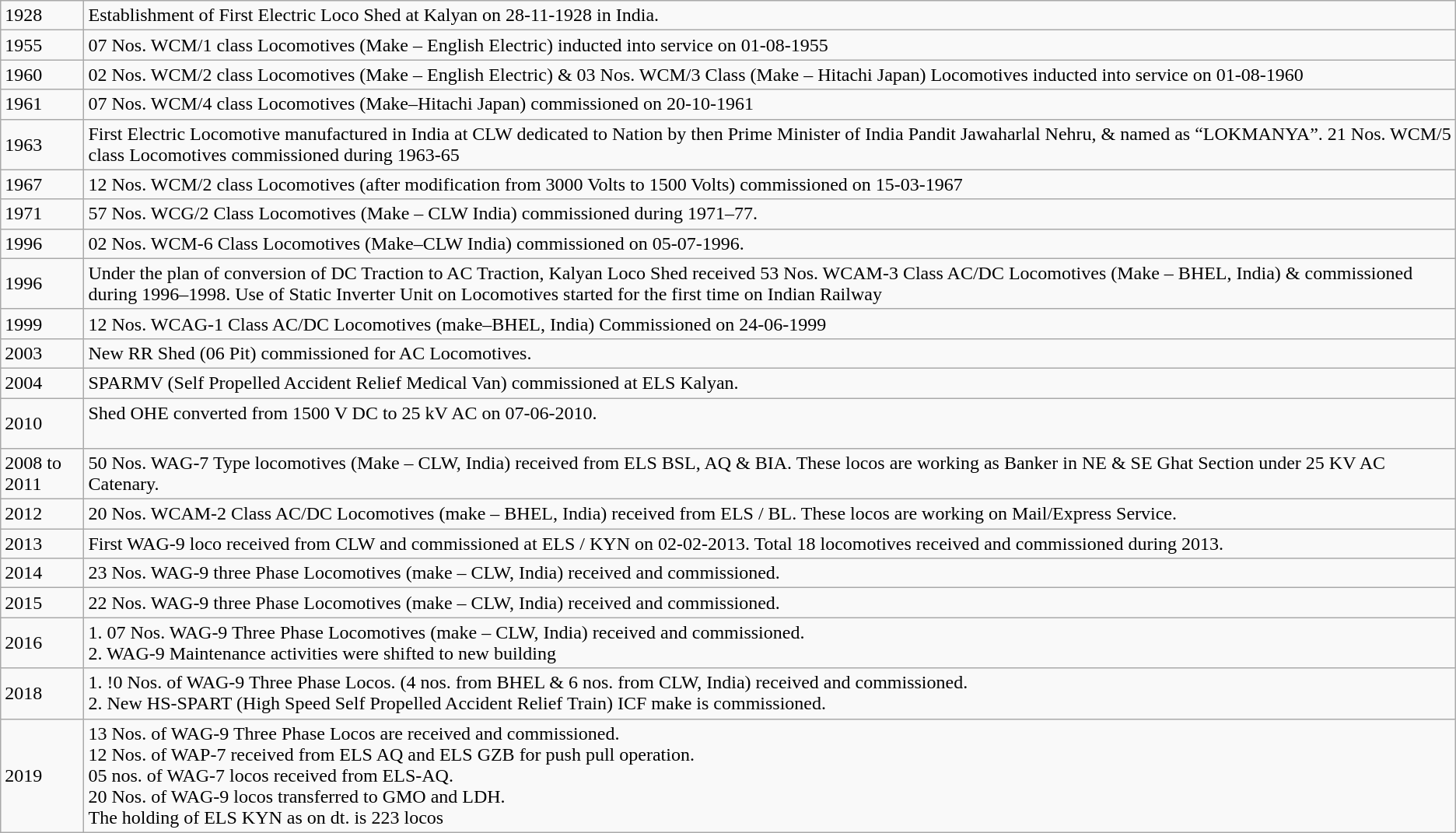<table class="wikitable">
<tr>
<td>1928</td>
<td>Establishment of First Electric Loco Shed at Kalyan on 28-11-1928 in India.</td>
</tr>
<tr>
<td>1955</td>
<td>07 Nos. WCM/1 class Locomotives  (Make – English Electric) inducted into service on 01-08-1955</td>
</tr>
<tr>
<td>1960</td>
<td>02 Nos. WCM/2 class Locomotives  (Make – English Electric) & 03 Nos. WCM/3 Class (Make – Hitachi Japan)  Locomotives inducted into service on 01-08-1960</td>
</tr>
<tr>
<td>1961</td>
<td>07 Nos. WCM/4 class Locomotives  (Make–Hitachi Japan) commissioned on 20-10-1961</td>
</tr>
<tr>
<td>1963</td>
<td>First Electric Locomotive manufactured in India at CLW dedicated to Nation by then Prime Minister of India Pandit Jawaharlal Nehru, & named as “LOKMANYA”.  21 Nos. WCM/5 class Locomotives commissioned during    1963-65</td>
</tr>
<tr>
<td>1967</td>
<td>12 Nos. WCM/2 class Locomotives  (after modification from 3000 Volts to 1500 Volts) commissioned on 15-03-1967</td>
</tr>
<tr>
<td>1971</td>
<td>57 Nos. WCG/2 Class Locomotives  (Make – CLW India) commissioned during 1971–77.</td>
</tr>
<tr>
<td>1996</td>
<td>02 Nos. WCM-6 Class Locomotives  (Make–CLW India) commissioned on 05-07-1996.</td>
</tr>
<tr>
<td>1996</td>
<td>Under the plan of conversion of DC Traction to AC Traction, Kalyan Loco Shed received 53 Nos. WCAM-3 Class AC/DC Locomotives (Make – BHEL, India) & commissioned during 1996–1998. Use of Static Inverter Unit on Locomotives started for the first time on Indian Railway</td>
</tr>
<tr>
<td>1999</td>
<td>12 Nos. WCAG-1 Class AC/DC Locomotives (make–BHEL, India) Commissioned on 24-06-1999</td>
</tr>
<tr>
<td>2003</td>
<td>New RR Shed (06 Pit) commissioned for AC Locomotives.</td>
</tr>
<tr>
<td>2004</td>
<td>SPARMV (Self Propelled Accident Relief Medical Van) commissioned at ELS Kalyan.</td>
</tr>
<tr>
<td>2010</td>
<td>Shed OHE converted from 1500 V DC to 25 kV AC on 07-06-2010.<br><br></td>
</tr>
<tr>
<td>2008 to 2011</td>
<td>50 Nos. WAG-7 Type locomotives  (Make – CLW, India) received from ELS BSL, AQ & BIA. These locos are working as Banker in NE & SE Ghat Section under 25 KV AC Catenary.</td>
</tr>
<tr>
<td>2012</td>
<td>20 Nos. WCAM-2 Class AC/DC Locomotives (make – BHEL, India) received from  ELS / BL. These locos are working on Mail/Express Service.</td>
</tr>
<tr>
<td>2013</td>
<td>First WAG-9 loco received from CLW and commissioned at ELS / KYN on 02-02-2013. Total 18 locomotives received and commissioned during 2013.</td>
</tr>
<tr>
<td>2014</td>
<td>23 Nos. WAG-9 three Phase Locomotives (make – CLW, India) received and commissioned.</td>
</tr>
<tr>
<td>2015</td>
<td>22 Nos. WAG-9 three Phase Locomotives (make – CLW, India) received and commissioned.</td>
</tr>
<tr>
<td>2016</td>
<td>1. 07 Nos. WAG-9 Three Phase Locomotives (make – CLW, India) received and commissioned.<br>2.  WAG-9 Maintenance activities were shifted to new building</td>
</tr>
<tr>
<td>2018</td>
<td>1. !0 Nos. of WAG-9 Three Phase Locos. (4 nos. from BHEL & 6 nos. from CLW, India) received and commissioned.<br>2.  New HS-SPART  (High Speed Self Propelled Accident Relief Train) ICF make is commissioned.</td>
</tr>
<tr>
<td>2019</td>
<td>13 Nos. of WAG-9 Three Phase Locos are received and commissioned.<br>12 Nos. of WAP-7 received from ELS AQ and ELS GZB for push pull operation.<br>05 nos. of WAG-7 locos received from ELS-AQ.<br>20 Nos. of WAG-9 locos transferred to GMO and LDH.<br>The holding of ELS KYN as on dt. is 223  locos</td>
</tr>
</table>
